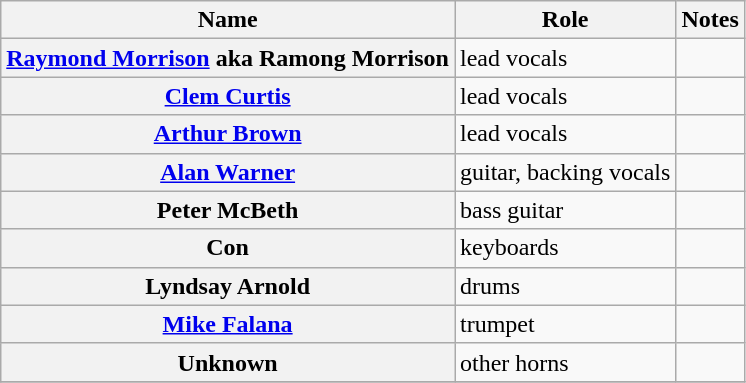<table class="wikitable plainrowheaders sortable">
<tr>
<th scope="col" class="unsortable">Name</th>
<th scope="col">Role</th>
<th scope="col" class="unsortable">Notes</th>
</tr>
<tr>
<th scope="row"><a href='#'>Raymond Morrison</a> aka Ramong Morrison</th>
<td>lead vocals</td>
<td></td>
</tr>
<tr>
<th scope="row"><a href='#'>Clem Curtis</a></th>
<td>lead vocals</td>
<td></td>
</tr>
<tr>
<th scope="row"><a href='#'>Arthur Brown</a></th>
<td>lead vocals</td>
<td></td>
</tr>
<tr>
<th scope="row"><a href='#'>Alan Warner</a></th>
<td>guitar, backing vocals</td>
<td></td>
</tr>
<tr>
<th scope="row">Peter McBeth</th>
<td>bass guitar</td>
<td></td>
</tr>
<tr>
<th scope="row">Con</th>
<td>keyboards</td>
<td></td>
</tr>
<tr>
<th scope="row">Lyndsay Arnold</th>
<td>drums</td>
<td></td>
</tr>
<tr>
<th scope="row"><a href='#'>Mike Falana</a></th>
<td>trumpet</td>
<td></td>
</tr>
<tr>
<th scope="row">Unknown</th>
<td>other horns</td>
<td></td>
</tr>
<tr>
</tr>
</table>
